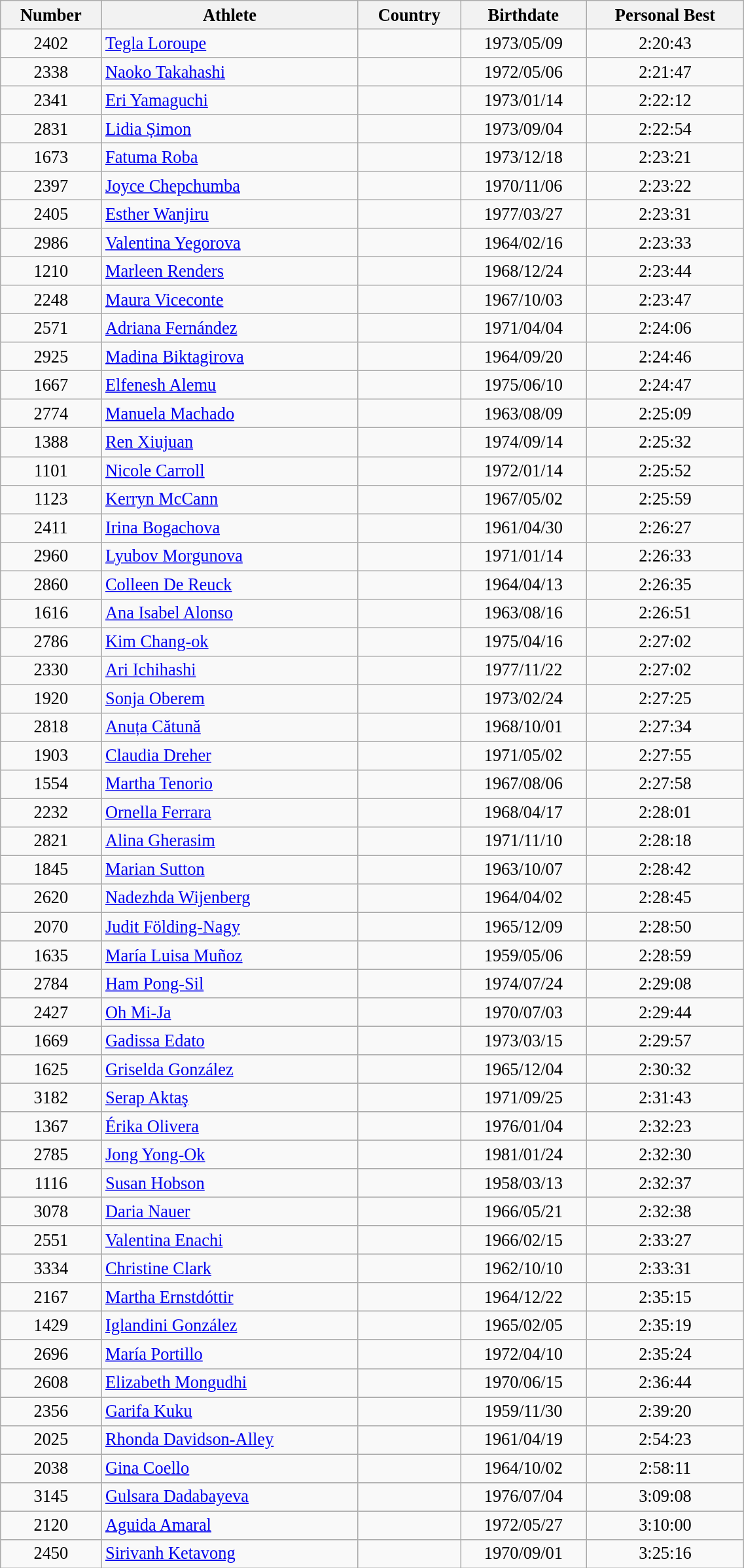<table class="wikitable sortable" style=" text-align:center; font-size:110%;" width="60%">
<tr>
<th>Number</th>
<th>Athlete</th>
<th>Country</th>
<th>Birthdate</th>
<th>Personal Best</th>
</tr>
<tr>
<td>2402</td>
<td align=left><a href='#'>Tegla Loroupe</a></td>
<td></td>
<td>1973/05/09</td>
<td>2:20:43</td>
</tr>
<tr>
<td>2338</td>
<td align=left><a href='#'>Naoko Takahashi</a></td>
<td></td>
<td>1972/05/06</td>
<td>2:21:47</td>
</tr>
<tr>
<td>2341</td>
<td align=left><a href='#'>Eri Yamaguchi</a></td>
<td></td>
<td>1973/01/14</td>
<td>2:22:12</td>
</tr>
<tr>
<td>2831</td>
<td align="left"><a href='#'>Lidia Șimon</a></td>
<td></td>
<td>1973/09/04</td>
<td>2:22:54</td>
</tr>
<tr>
<td>1673</td>
<td align="left"><a href='#'>Fatuma Roba</a></td>
<td></td>
<td>1973/12/18</td>
<td>2:23:21</td>
</tr>
<tr>
<td>2397</td>
<td align="left"><a href='#'>Joyce Chepchumba</a></td>
<td></td>
<td>1970/11/06</td>
<td>2:23:22</td>
</tr>
<tr>
<td>2405</td>
<td align="left"><a href='#'>Esther Wanjiru</a></td>
<td></td>
<td>1977/03/27</td>
<td>2:23:31</td>
</tr>
<tr>
<td>2986</td>
<td align="left"><a href='#'>Valentina Yegorova</a></td>
<td></td>
<td>1964/02/16</td>
<td>2:23:33</td>
</tr>
<tr>
<td>1210</td>
<td align="left"><a href='#'>Marleen Renders</a></td>
<td></td>
<td>1968/12/24</td>
<td>2:23:44</td>
</tr>
<tr>
<td>2248</td>
<td align="left"><a href='#'>Maura Viceconte</a></td>
<td></td>
<td>1967/10/03</td>
<td>2:23:47</td>
</tr>
<tr>
<td>2571</td>
<td align="left"><a href='#'>Adriana Fernández</a></td>
<td></td>
<td>1971/04/04</td>
<td>2:24:06</td>
</tr>
<tr>
<td>2925</td>
<td align="left"><a href='#'>Madina Biktagirova</a></td>
<td></td>
<td>1964/09/20</td>
<td>2:24:46</td>
</tr>
<tr>
<td>1667</td>
<td align="left"><a href='#'>Elfenesh Alemu</a></td>
<td></td>
<td>1975/06/10</td>
<td>2:24:47</td>
</tr>
<tr>
<td>2774</td>
<td align=left><a href='#'>Manuela Machado</a></td>
<td></td>
<td>1963/08/09</td>
<td>2:25:09</td>
</tr>
<tr>
<td>1388</td>
<td align=left><a href='#'>Ren Xiujuan</a></td>
<td></td>
<td>1974/09/14</td>
<td>2:25:32</td>
</tr>
<tr>
<td>1101</td>
<td align=left><a href='#'>Nicole Carroll</a></td>
<td></td>
<td>1972/01/14</td>
<td>2:25:52</td>
</tr>
<tr>
<td>1123</td>
<td align=left><a href='#'>Kerryn McCann</a></td>
<td></td>
<td>1967/05/02</td>
<td>2:25:59</td>
</tr>
<tr>
<td>2411</td>
<td align=left><a href='#'>Irina Bogachova</a></td>
<td></td>
<td>1961/04/30</td>
<td>2:26:27</td>
</tr>
<tr>
<td>2960</td>
<td align=left><a href='#'>Lyubov Morgunova</a></td>
<td></td>
<td>1971/01/14</td>
<td>2:26:33</td>
</tr>
<tr>
<td>2860</td>
<td align=left><a href='#'>Colleen De Reuck</a></td>
<td></td>
<td>1964/04/13</td>
<td>2:26:35</td>
</tr>
<tr>
<td>1616</td>
<td align=left><a href='#'>Ana Isabel Alonso</a></td>
<td></td>
<td>1963/08/16</td>
<td>2:26:51</td>
</tr>
<tr>
<td>2786</td>
<td align=left><a href='#'>Kim Chang-ok</a></td>
<td></td>
<td>1975/04/16</td>
<td>2:27:02</td>
</tr>
<tr>
<td>2330</td>
<td align="left"><a href='#'>Ari Ichihashi</a></td>
<td></td>
<td>1977/11/22</td>
<td>2:27:02</td>
</tr>
<tr>
<td>1920</td>
<td align="left"><a href='#'>Sonja Oberem</a></td>
<td></td>
<td>1973/02/24</td>
<td>2:27:25</td>
</tr>
<tr>
<td>2818</td>
<td align="left"><a href='#'>Anuța Cătună</a></td>
<td></td>
<td>1968/10/01</td>
<td>2:27:34</td>
</tr>
<tr>
<td>1903</td>
<td align="left"><a href='#'>Claudia Dreher</a></td>
<td></td>
<td>1971/05/02</td>
<td>2:27:55</td>
</tr>
<tr>
<td>1554</td>
<td align="left"><a href='#'>Martha Tenorio</a></td>
<td></td>
<td>1967/08/06</td>
<td>2:27:58</td>
</tr>
<tr>
<td>2232</td>
<td align="left"><a href='#'>Ornella Ferrara</a></td>
<td></td>
<td>1968/04/17</td>
<td>2:28:01</td>
</tr>
<tr>
<td>2821</td>
<td align="left"><a href='#'>Alina Gherasim</a></td>
<td></td>
<td>1971/11/10</td>
<td>2:28:18</td>
</tr>
<tr>
<td>1845</td>
<td align="left"><a href='#'>Marian Sutton</a></td>
<td></td>
<td>1963/10/07</td>
<td>2:28:42</td>
</tr>
<tr>
<td>2620</td>
<td align="left"><a href='#'>Nadezhda Wijenberg</a></td>
<td></td>
<td>1964/04/02</td>
<td>2:28:45</td>
</tr>
<tr>
<td>2070</td>
<td align="left"><a href='#'>Judit Földing-Nagy</a></td>
<td></td>
<td>1965/12/09</td>
<td>2:28:50</td>
</tr>
<tr>
<td>1635</td>
<td align="left"><a href='#'>María Luisa Muñoz</a></td>
<td></td>
<td>1959/05/06</td>
<td>2:28:59</td>
</tr>
<tr>
<td>2784</td>
<td align="left"><a href='#'>Ham Pong-Sil</a></td>
<td></td>
<td>1974/07/24</td>
<td>2:29:08</td>
</tr>
<tr>
<td>2427</td>
<td align="left"><a href='#'>Oh Mi-Ja</a></td>
<td></td>
<td>1970/07/03</td>
<td>2:29:44</td>
</tr>
<tr>
<td>1669</td>
<td align="left"><a href='#'>Gadissa Edato</a></td>
<td></td>
<td>1973/03/15</td>
<td>2:29:57</td>
</tr>
<tr>
<td>1625</td>
<td align="left"><a href='#'>Griselda González</a></td>
<td></td>
<td>1965/12/04</td>
<td>2:30:32</td>
</tr>
<tr>
<td>3182</td>
<td align="left"><a href='#'>Serap Aktaş</a></td>
<td></td>
<td>1971/09/25</td>
<td>2:31:43</td>
</tr>
<tr>
<td>1367</td>
<td align="left"><a href='#'>Érika Olivera</a></td>
<td></td>
<td>1976/01/04</td>
<td>2:32:23</td>
</tr>
<tr>
<td>2785</td>
<td align="left"><a href='#'>Jong Yong-Ok</a></td>
<td></td>
<td>1981/01/24</td>
<td>2:32:30</td>
</tr>
<tr>
<td>1116</td>
<td align="left"><a href='#'>Susan Hobson</a></td>
<td></td>
<td>1958/03/13</td>
<td>2:32:37</td>
</tr>
<tr>
<td>3078</td>
<td align="left"><a href='#'>Daria Nauer</a></td>
<td></td>
<td>1966/05/21</td>
<td>2:32:38</td>
</tr>
<tr>
<td>2551</td>
<td align="left"><a href='#'>Valentina Enachi</a></td>
<td></td>
<td>1966/02/15</td>
<td>2:33:27</td>
</tr>
<tr>
<td>3334</td>
<td align="left"><a href='#'>Christine Clark</a></td>
<td></td>
<td>1962/10/10</td>
<td>2:33:31</td>
</tr>
<tr>
<td>2167</td>
<td align="left"><a href='#'>Martha Ernstdóttir</a></td>
<td></td>
<td>1964/12/22</td>
<td>2:35:15</td>
</tr>
<tr>
<td>1429</td>
<td align="left"><a href='#'>Iglandini González</a></td>
<td></td>
<td>1965/02/05</td>
<td>2:35:19</td>
</tr>
<tr>
<td>2696</td>
<td align="left"><a href='#'>María Portillo</a></td>
<td></td>
<td>1972/04/10</td>
<td>2:35:24</td>
</tr>
<tr>
<td>2608</td>
<td align="left"><a href='#'>Elizabeth Mongudhi</a></td>
<td></td>
<td>1970/06/15</td>
<td>2:36:44</td>
</tr>
<tr>
<td>2356</td>
<td align="left"><a href='#'>Garifa Kuku</a></td>
<td></td>
<td>1959/11/30</td>
<td>2:39:20</td>
</tr>
<tr>
<td>2025</td>
<td align="left"><a href='#'>Rhonda Davidson-Alley</a></td>
<td></td>
<td>1961/04/19</td>
<td>2:54:23</td>
</tr>
<tr>
<td>2038</td>
<td align="left"><a href='#'>Gina Coello</a></td>
<td></td>
<td>1964/10/02</td>
<td>2:58:11</td>
</tr>
<tr>
<td>3145</td>
<td align="left"><a href='#'>Gulsara Dadabayeva</a></td>
<td></td>
<td>1976/07/04</td>
<td>3:09:08</td>
</tr>
<tr>
<td>2120</td>
<td align="left"><a href='#'>Aguida Amaral</a></td>
<td></td>
<td>1972/05/27</td>
<td>3:10:00</td>
</tr>
<tr>
<td>2450</td>
<td align="left"><a href='#'>Sirivanh Ketavong</a></td>
<td></td>
<td>1970/09/01</td>
<td>3:25:16</td>
</tr>
</table>
